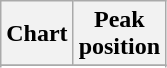<table class="wikitable sortable plainrowheaders" style="text-align:center;" border="1">
<tr>
<th scope="col">Chart</th>
<th scope="col">Peak<br>position</th>
</tr>
<tr>
</tr>
<tr>
</tr>
<tr>
</tr>
<tr>
</tr>
</table>
